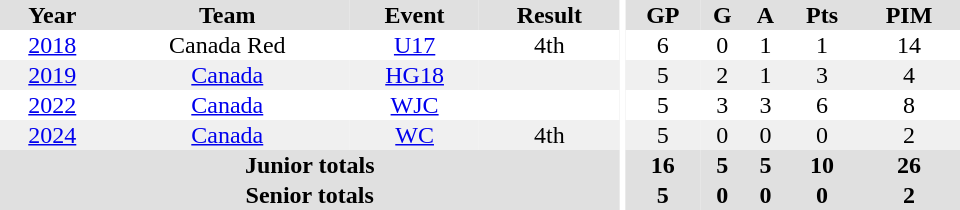<table border="0" cellpadding="1" cellspacing="0" ID="Table3" style="text-align:center; width:40em">
<tr bgcolor="#e0e0e0">
<th>Year</th>
<th>Team</th>
<th>Event</th>
<th>Result</th>
<th rowspan="99" bgcolor="#ffffff"></th>
<th>GP</th>
<th>G</th>
<th>A</th>
<th>Pts</th>
<th>PIM</th>
</tr>
<tr>
<td><a href='#'>2018</a></td>
<td>Canada Red</td>
<td><a href='#'>U17</a></td>
<td>4th</td>
<td>6</td>
<td>0</td>
<td>1</td>
<td>1</td>
<td>14</td>
</tr>
<tr bgcolor="#f0f0f0">
<td><a href='#'>2019</a></td>
<td><a href='#'>Canada</a></td>
<td><a href='#'>HG18</a></td>
<td></td>
<td>5</td>
<td>2</td>
<td>1</td>
<td>3</td>
<td>4</td>
</tr>
<tr>
<td><a href='#'>2022</a></td>
<td><a href='#'>Canada</a></td>
<td><a href='#'>WJC</a></td>
<td></td>
<td>5</td>
<td>3</td>
<td>3</td>
<td>6</td>
<td>8</td>
</tr>
<tr bgcolor="#f0f0f0">
<td><a href='#'>2024</a></td>
<td><a href='#'>Canada</a></td>
<td><a href='#'>WC</a></td>
<td>4th</td>
<td>5</td>
<td>0</td>
<td>0</td>
<td>0</td>
<td>2</td>
</tr>
<tr bgcolor="#e0e0e0">
<th colspan="4">Junior totals</th>
<th>16</th>
<th>5</th>
<th>5</th>
<th>10</th>
<th>26</th>
</tr>
<tr bgcolor="#e0e0e0">
<th colspan="4">Senior totals</th>
<th>5</th>
<th>0</th>
<th>0</th>
<th>0</th>
<th>2</th>
</tr>
</table>
